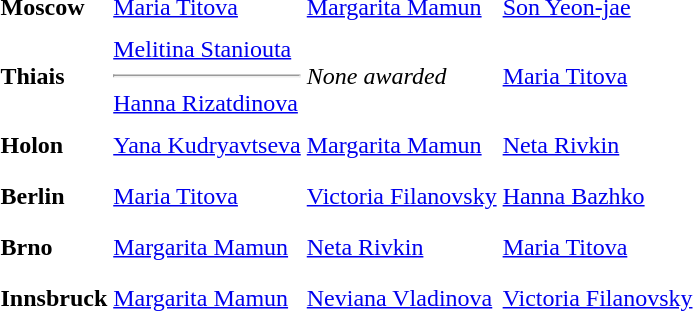<table>
<tr>
<th scope=row style="text-align:left">Moscow</th>
<td style="height:30px;"> <a href='#'>Maria Titova</a></td>
<td style="height:30px;"> <a href='#'>Margarita Mamun</a></td>
<td style="height:30px;"> <a href='#'>Son Yeon-jae</a></td>
</tr>
<tr>
<th scope=row style="text-align:left">Thiais</th>
<td style="height:30px;"> <a href='#'>Melitina Staniouta</a><hr> <a href='#'>Hanna Rizatdinova</a></td>
<td style="height:30px;"><em>None awarded</em></td>
<td style="height:30px;"> <a href='#'>Maria Titova</a></td>
</tr>
<tr>
<th scope=row style="text-align:left">Holon</th>
<td style="height:30px;"> <a href='#'>Yana Kudryavtseva</a></td>
<td style="height:30px;"> <a href='#'>Margarita Mamun</a></td>
<td style="height:30px;"> <a href='#'>Neta Rivkin</a></td>
</tr>
<tr>
<th scope=row style="text-align:left">Berlin</th>
<td style="height:30px;"> <a href='#'>Maria Titova</a></td>
<td style="height:30px;"> <a href='#'>Victoria Filanovsky</a></td>
<td style="height:30px;"> <a href='#'>Hanna Bazhko</a></td>
</tr>
<tr>
<th scope=row style="text-align:left">Brno</th>
<td style="height:30px;"> <a href='#'>Margarita Mamun</a></td>
<td style="height:30px;"> <a href='#'>Neta Rivkin</a></td>
<td style="height:30px;"> <a href='#'>Maria Titova</a></td>
</tr>
<tr>
<th scope=row style="text-align:left">Innsbruck</th>
<td style="height:30px;"> <a href='#'>Margarita Mamun</a></td>
<td style="height:30px;"> <a href='#'>Neviana Vladinova</a></td>
<td style="height:30px;"> <a href='#'>Victoria Filanovsky</a></td>
</tr>
<tr>
</tr>
</table>
